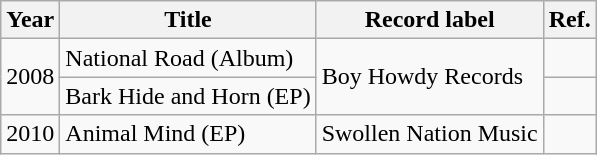<table class="wikitable">
<tr>
<th>Year</th>
<th>Title</th>
<th>Record label</th>
<th>Ref.</th>
</tr>
<tr>
<td rowspan="2">2008</td>
<td>National Road (Album)</td>
<td rowspan="2">Boy Howdy Records</td>
<td></td>
</tr>
<tr>
<td>Bark Hide and Horn (EP)</td>
<td></td>
</tr>
<tr>
<td>2010</td>
<td>Animal Mind (EP)</td>
<td>Swollen Nation Music</td>
<td></td>
</tr>
</table>
